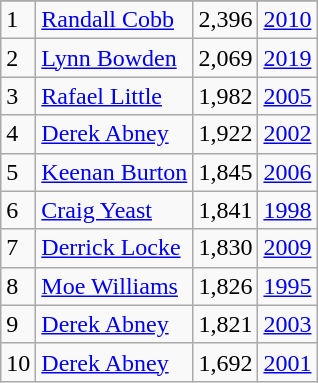<table class="wikitable">
<tr>
</tr>
<tr>
<td>1</td>
<td><a href='#'>Randall Cobb</a></td>
<td><abbr>2,396</abbr></td>
<td><a href='#'>2010</a></td>
</tr>
<tr>
<td>2</td>
<td><a href='#'>Lynn Bowden</a></td>
<td><abbr>2,069</abbr></td>
<td><a href='#'>2019</a></td>
</tr>
<tr>
<td>3</td>
<td><a href='#'>Rafael Little</a></td>
<td><abbr>1,982</abbr></td>
<td><a href='#'>2005</a></td>
</tr>
<tr>
<td>4</td>
<td><a href='#'>Derek Abney</a></td>
<td><abbr>1,922</abbr></td>
<td><a href='#'>2002</a></td>
</tr>
<tr>
<td>5</td>
<td><a href='#'>Keenan Burton</a></td>
<td><abbr>1,845</abbr></td>
<td><a href='#'>2006</a></td>
</tr>
<tr>
<td>6</td>
<td><a href='#'>Craig Yeast</a></td>
<td><abbr>1,841</abbr></td>
<td><a href='#'>1998</a></td>
</tr>
<tr>
<td>7</td>
<td><a href='#'>Derrick Locke</a></td>
<td><abbr>1,830</abbr></td>
<td><a href='#'>2009</a></td>
</tr>
<tr>
<td>8</td>
<td><a href='#'>Moe Williams</a></td>
<td><abbr>1,826</abbr></td>
<td><a href='#'>1995</a></td>
</tr>
<tr>
<td>9</td>
<td><a href='#'>Derek Abney</a></td>
<td><abbr>1,821</abbr></td>
<td><a href='#'>2003</a></td>
</tr>
<tr>
<td>10</td>
<td><a href='#'>Derek Abney</a></td>
<td><abbr>1,692</abbr></td>
<td><a href='#'>2001</a></td>
</tr>
</table>
